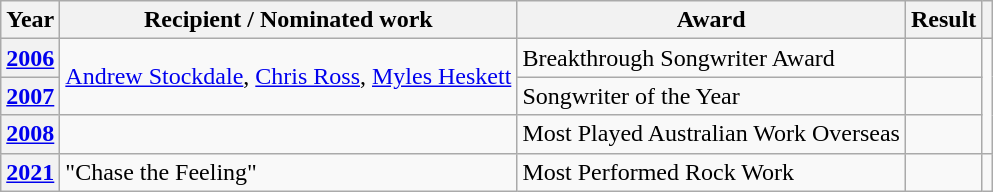<table class="wikitable sortable plainrowheaders">
<tr>
<th scope="col">Year</th>
<th scope="col">Recipient / Nominated work</th>
<th scope="col">Award</th>
<th scope="col">Result</th>
<th scope="col" class="unsortable"></th>
</tr>
<tr>
<th scope="row"><a href='#'>2006</a></th>
<td rowspan="2"><a href='#'>Andrew Stockdale</a>, <a href='#'>Chris Ross</a>, <a href='#'>Myles Heskett</a></td>
<td>Breakthrough Songwriter Award</td>
<td></td>
<td align="centre" rowspan="3"></td>
</tr>
<tr>
<th scope="row"><a href='#'>2007</a></th>
<td>Songwriter of the Year</td>
<td></td>
</tr>
<tr>
<th scope="row"><a href='#'>2008</a></th>
<td></td>
<td>Most Played Australian Work Overseas</td>
<td></td>
</tr>
<tr>
<th scope="row"><a href='#'>2021</a></th>
<td>"Chase the Feeling"</td>
<td>Most Performed Rock Work</td>
<td></td>
<td></td>
</tr>
</table>
